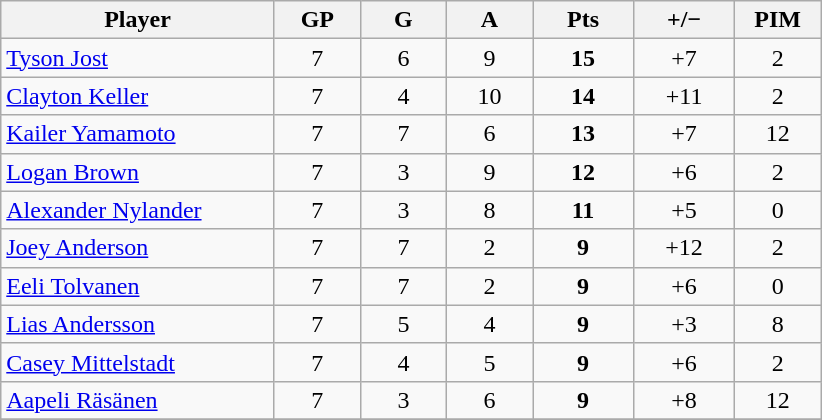<table class="wikitable sortable" style="text-align:center;">
<tr>
<th width="175px">Player</th>
<th width="50px">GP</th>
<th width="50px">G</th>
<th width="50px">A</th>
<th width="60px">Pts</th>
<th width="60px">+/−</th>
<th width="50px">PIM</th>
</tr>
<tr>
<td style="text-align:left;"> <a href='#'>Tyson Jost</a></td>
<td>7</td>
<td>6</td>
<td>9</td>
<td><strong>15</strong></td>
<td>+7</td>
<td>2</td>
</tr>
<tr>
<td style="text-align:left;"> <a href='#'>Clayton Keller</a></td>
<td>7</td>
<td>4</td>
<td>10</td>
<td><strong>14</strong></td>
<td>+11</td>
<td>2</td>
</tr>
<tr>
<td style="text-align:left;"> <a href='#'>Kailer Yamamoto</a></td>
<td>7</td>
<td>7</td>
<td>6</td>
<td><strong>13</strong></td>
<td>+7</td>
<td>12</td>
</tr>
<tr>
<td style="text-align:left;"> <a href='#'>Logan Brown</a></td>
<td>7</td>
<td>3</td>
<td>9</td>
<td><strong>12</strong></td>
<td>+6</td>
<td>2</td>
</tr>
<tr>
<td style="text-align:left;"> <a href='#'>Alexander Nylander</a></td>
<td>7</td>
<td>3</td>
<td>8</td>
<td><strong>11</strong></td>
<td>+5</td>
<td>0</td>
</tr>
<tr>
<td style="text-align:left;"> <a href='#'>Joey Anderson</a></td>
<td>7</td>
<td>7</td>
<td>2</td>
<td><strong>9</strong></td>
<td>+12</td>
<td>2</td>
</tr>
<tr>
<td style="text-align:left;"> <a href='#'>Eeli Tolvanen</a></td>
<td>7</td>
<td>7</td>
<td>2</td>
<td><strong>9</strong></td>
<td>+6</td>
<td>0</td>
</tr>
<tr>
<td style="text-align:left;"> <a href='#'>Lias Andersson</a></td>
<td>7</td>
<td>5</td>
<td>4</td>
<td><strong>9</strong></td>
<td>+3</td>
<td>8</td>
</tr>
<tr>
<td style="text-align:left;"> <a href='#'>Casey Mittelstadt</a></td>
<td>7</td>
<td>4</td>
<td>5</td>
<td><strong>9</strong></td>
<td>+6</td>
<td>2</td>
</tr>
<tr>
<td style="text-align:left;"> <a href='#'>Aapeli Räsänen</a></td>
<td>7</td>
<td>3</td>
<td>6</td>
<td><strong>9</strong></td>
<td>+8</td>
<td>12</td>
</tr>
<tr>
</tr>
</table>
